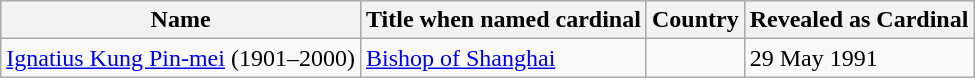<table class="wikitable">
<tr>
<th>Name</th>
<th>Title when named cardinal</th>
<th>Country</th>
<th>Revealed as Cardinal</th>
</tr>
<tr>
<td><a href='#'>Ignatius Kung Pin-mei</a> (1901–2000)</td>
<td><a href='#'>Bishop of Shanghai</a></td>
<td></td>
<td>29 May 1991</td>
</tr>
</table>
